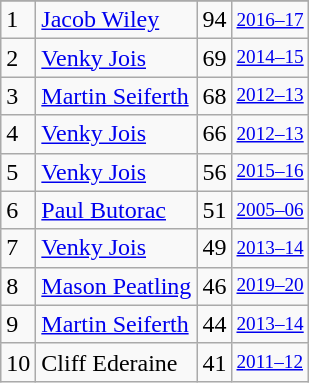<table class="wikitable">
<tr>
</tr>
<tr>
<td>1</td>
<td><a href='#'>Jacob Wiley</a></td>
<td>94</td>
<td style="font-size:80%;"><a href='#'>2016–17</a></td>
</tr>
<tr>
<td>2</td>
<td><a href='#'>Venky Jois</a></td>
<td>69</td>
<td style="font-size:80%;"><a href='#'>2014–15</a></td>
</tr>
<tr>
<td>3</td>
<td><a href='#'>Martin Seiferth</a></td>
<td>68</td>
<td style="font-size:80%;"><a href='#'>2012–13</a></td>
</tr>
<tr>
<td>4</td>
<td><a href='#'>Venky Jois</a></td>
<td>66</td>
<td style="font-size:80%;"><a href='#'>2012–13</a></td>
</tr>
<tr>
<td>5</td>
<td><a href='#'>Venky Jois</a></td>
<td>56</td>
<td style="font-size:80%;"><a href='#'>2015–16</a></td>
</tr>
<tr>
<td>6</td>
<td><a href='#'>Paul Butorac</a></td>
<td>51</td>
<td style="font-size:80%;"><a href='#'>2005–06</a></td>
</tr>
<tr>
<td>7</td>
<td><a href='#'>Venky Jois</a></td>
<td>49</td>
<td style="font-size:80%;"><a href='#'>2013–14</a></td>
</tr>
<tr>
<td>8</td>
<td><a href='#'>Mason Peatling</a></td>
<td>46</td>
<td style="font-size:80%;"><a href='#'>2019–20</a></td>
</tr>
<tr>
<td>9</td>
<td><a href='#'>Martin Seiferth</a></td>
<td>44</td>
<td style="font-size:80%;"><a href='#'>2013–14</a></td>
</tr>
<tr>
<td>10</td>
<td>Cliff Ederaine</td>
<td>41</td>
<td style="font-size:80%;"><a href='#'>2011–12</a></td>
</tr>
</table>
